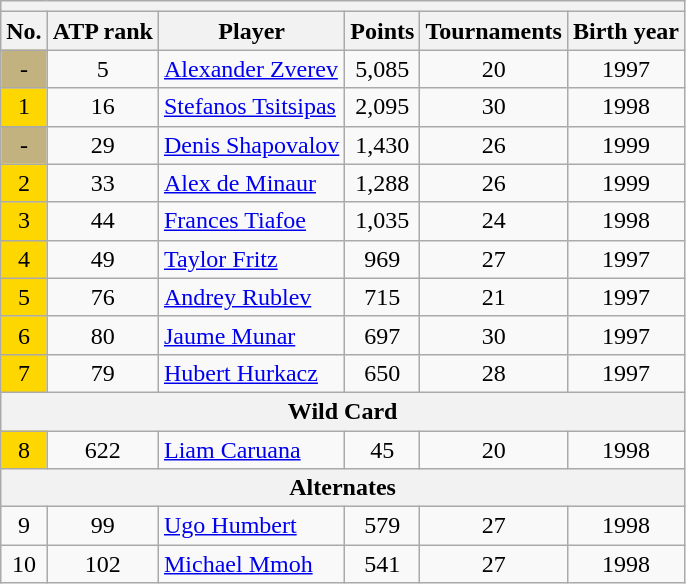<table class=wikitable style=text-align:center>
<tr>
<th colspan="8"></th>
</tr>
<tr>
<th>No.</th>
<th>ATP rank</th>
<th>Player</th>
<th>Points</th>
<th>Tournaments</th>
<th>Birth year</th>
</tr>
<tr>
<td bgcolor=#c2b280>-</td>
<td>5</td>
<td align="left"> <a href='#'>Alexander Zverev</a></td>
<td>5,085</td>
<td>20</td>
<td>1997</td>
</tr>
<tr>
<td bgcolor=gold>1</td>
<td>16</td>
<td align="left"> <a href='#'>Stefanos Tsitsipas</a></td>
<td>2,095</td>
<td>30</td>
<td>1998</td>
</tr>
<tr>
<td bgcolor=#c2b280>-</td>
<td>29</td>
<td align="left"> <a href='#'>Denis Shapovalov</a></td>
<td>1,430</td>
<td>26</td>
<td>1999</td>
</tr>
<tr>
<td bgcolor=gold>2</td>
<td>33</td>
<td align="left"> <a href='#'>Alex de Minaur</a></td>
<td>1,288</td>
<td>26</td>
<td>1999</td>
</tr>
<tr>
<td bgcolor=gold>3</td>
<td>44</td>
<td align="left"> <a href='#'>Frances Tiafoe</a></td>
<td>1,035</td>
<td>24</td>
<td>1998</td>
</tr>
<tr>
<td bgcolor=gold>4</td>
<td>49</td>
<td align="left"> <a href='#'>Taylor Fritz</a></td>
<td>969</td>
<td>27</td>
<td>1997</td>
</tr>
<tr>
<td bgcolor=gold>5</td>
<td>76</td>
<td align="left"> <a href='#'>Andrey Rublev</a></td>
<td>715</td>
<td>21</td>
<td>1997</td>
</tr>
<tr>
<td bgcolor=gold>6</td>
<td>80</td>
<td align="left"> <a href='#'>Jaume Munar</a></td>
<td>697</td>
<td>30</td>
<td>1997</td>
</tr>
<tr>
<td bgcolor=gold>7</td>
<td>79</td>
<td align="left"> <a href='#'>Hubert Hurkacz</a></td>
<td>650</td>
<td>28</td>
<td>1997</td>
</tr>
<tr>
<th colspan="8"><strong>Wild Card</strong></th>
</tr>
<tr>
<td bgcolor=gold>8</td>
<td>622</td>
<td align="left"> <a href='#'>Liam Caruana</a></td>
<td>45</td>
<td>20</td>
<td>1998</td>
</tr>
<tr>
<th colspan="7"><strong>Alternates</strong></th>
</tr>
<tr>
<td>9</td>
<td>99</td>
<td align="left"> <a href='#'>Ugo Humbert</a></td>
<td>579</td>
<td>27</td>
<td>1998</td>
</tr>
<tr>
<td>10</td>
<td>102</td>
<td align="left"> <a href='#'>Michael Mmoh</a></td>
<td>541</td>
<td>27</td>
<td>1998</td>
</tr>
</table>
